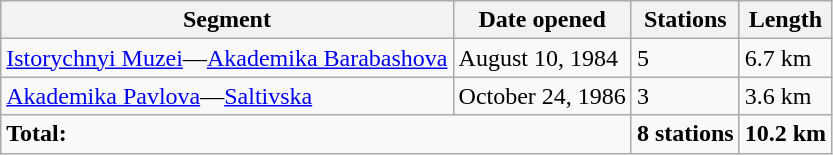<table class="wikitable" style="border-collapse: collapse; text-align: left;">
<tr>
<th>Segment</th>
<th>Date opened</th>
<th>Stations</th>
<th>Length</th>
</tr>
<tr>
<td style="text-align: left;"><a href='#'>Istorychnyi Muzei</a>—<a href='#'>Akademika Barabashova</a></td>
<td>August 10, 1984</td>
<td>5</td>
<td>6.7 km</td>
</tr>
<tr>
<td style="text-align: left;"><a href='#'>Akademika Pavlova</a>—<a href='#'>Saltivska</a></td>
<td>October 24, 1986</td>
<td>3</td>
<td>3.6 km</td>
</tr>
<tr>
<td colspan=2><strong>Total:</strong></td>
<td><strong>8 stations</strong></td>
<td><strong>10.2 km</strong></td>
</tr>
</table>
